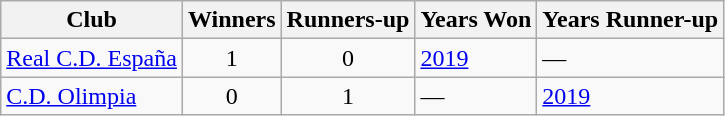<table class="wikitable">
<tr>
<th>Club</th>
<th>Winners</th>
<th>Runners-up</th>
<th>Years Won</th>
<th>Years Runner-up</th>
</tr>
<tr>
<td> <a href='#'>Real C.D. España</a></td>
<td align=center>1</td>
<td align=center>0</td>
<td><a href='#'>2019</a></td>
<td>—</td>
</tr>
<tr>
<td> <a href='#'>C.D. Olimpia</a></td>
<td align=center>0</td>
<td align=center>1</td>
<td>—</td>
<td><a href='#'>2019</a></td>
</tr>
</table>
